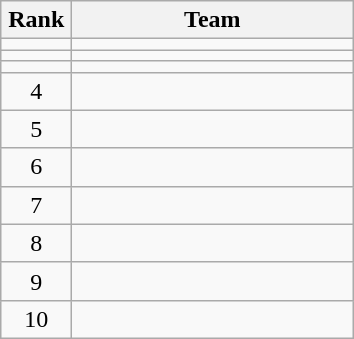<table class="wikitable" style="text-align:center;">
<tr>
<th width=40>Rank</th>
<th width=180>Team</th>
</tr>
<tr>
<td></td>
<td style="text-align:left;"></td>
</tr>
<tr>
<td></td>
<td style="text-align:left;"></td>
</tr>
<tr>
<td></td>
<td style="text-align:left;"></td>
</tr>
<tr>
<td>4</td>
<td style="text-align:left;"></td>
</tr>
<tr>
<td>5</td>
<td style="text-align:left;"></td>
</tr>
<tr>
<td>6</td>
<td style="text-align:left;"></td>
</tr>
<tr>
<td>7</td>
<td style="text-align:left;"></td>
</tr>
<tr>
<td>8</td>
<td style="text-align:left;"></td>
</tr>
<tr>
<td>9</td>
<td style="text-align:left;"></td>
</tr>
<tr>
<td>10</td>
<td style="text-align:left;"></td>
</tr>
</table>
